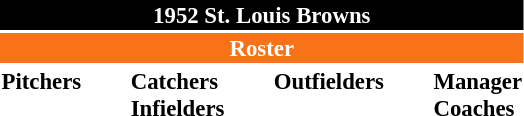<table class="toccolours" style="font-size: 95%;">
<tr>
<th colspan="10" style="background-color: black; color: white; text-align: center;">1952 St. Louis Browns</th>
</tr>
<tr>
<td colspan="10" style="background-color: #F87217; color: white; text-align: center;"><strong>Roster</strong></td>
</tr>
<tr>
<td valign="top"><strong>Pitchers</strong><br>

















</td>
<td width="25px"></td>
<td valign="top"><strong>Catchers</strong><br>


<strong>Infielders</strong>













</td>
<td width="25px"></td>
<td valign="top"><strong>Outfielders</strong><br>










</td>
<td width="25px"></td>
<td valign="top"><strong>Manager</strong><br>

<strong>Coaches</strong>


</td>
</tr>
<tr>
</tr>
</table>
